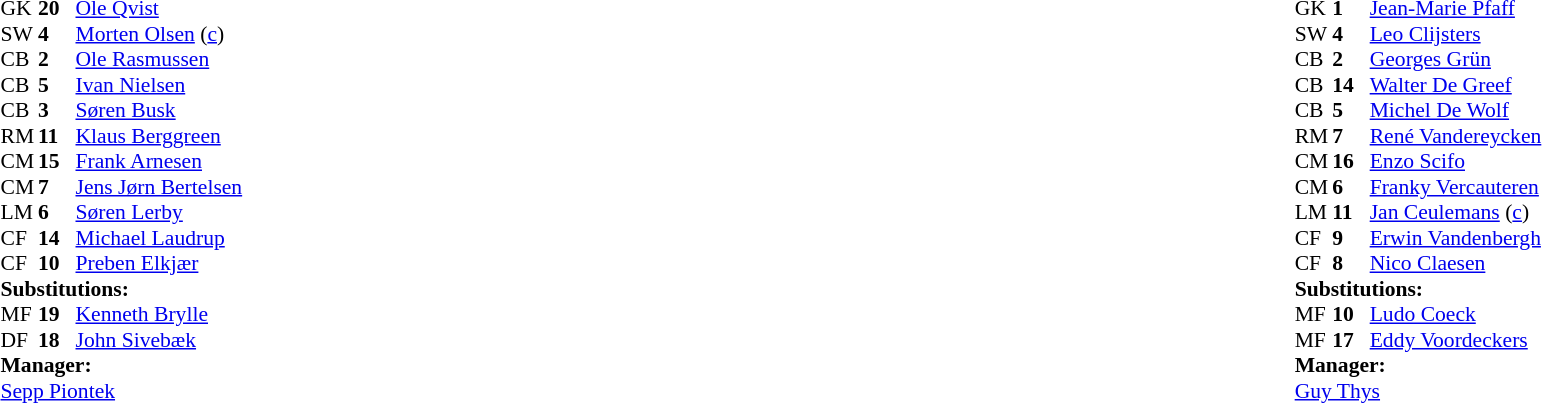<table style="width:100%;">
<tr>
<td style="vertical-align:top; width:40%;"><br><table style="font-size:90%" cellspacing="0" cellpadding="0">
<tr>
<th width="25"></th>
<th width="25"></th>
</tr>
<tr>
<td>GK</td>
<td><strong>20</strong></td>
<td><a href='#'>Ole Qvist</a></td>
</tr>
<tr>
<td>SW</td>
<td><strong>4</strong></td>
<td><a href='#'>Morten Olsen</a> (<a href='#'>c</a>)</td>
</tr>
<tr>
<td>CB</td>
<td><strong>2</strong></td>
<td><a href='#'>Ole Rasmussen</a></td>
<td></td>
<td></td>
</tr>
<tr>
<td>CB</td>
<td><strong>5</strong></td>
<td><a href='#'>Ivan Nielsen</a></td>
</tr>
<tr>
<td>CB</td>
<td><strong>3</strong></td>
<td><a href='#'>Søren Busk</a></td>
</tr>
<tr>
<td>RM</td>
<td><strong>11</strong></td>
<td><a href='#'>Klaus Berggreen</a></td>
</tr>
<tr>
<td>CM</td>
<td><strong>15</strong></td>
<td><a href='#'>Frank Arnesen</a></td>
<td></td>
<td></td>
</tr>
<tr>
<td>CM</td>
<td><strong>7</strong></td>
<td><a href='#'>Jens Jørn Bertelsen</a></td>
</tr>
<tr>
<td>LM</td>
<td><strong>6</strong></td>
<td><a href='#'>Søren Lerby</a></td>
</tr>
<tr>
<td>CF</td>
<td><strong>14</strong></td>
<td><a href='#'>Michael Laudrup</a></td>
</tr>
<tr>
<td>CF</td>
<td><strong>10</strong></td>
<td><a href='#'>Preben Elkjær</a></td>
</tr>
<tr>
<td colspan=3><strong>Substitutions:</strong></td>
</tr>
<tr>
<td>MF</td>
<td><strong>19</strong></td>
<td><a href='#'>Kenneth Brylle</a></td>
<td></td>
<td></td>
</tr>
<tr>
<td>DF</td>
<td><strong>18</strong></td>
<td><a href='#'>John Sivebæk</a></td>
<td></td>
<td></td>
</tr>
<tr>
<td colspan=3><strong>Manager:</strong></td>
</tr>
<tr>
<td colspan=3> <a href='#'>Sepp Piontek</a></td>
</tr>
</table>
</td>
<td valign="top"></td>
<td style="vertical-align:top; width:50%;"><br><table style="font-size:90%; margin:auto;" cellspacing="0" cellpadding="0">
<tr>
<th width=25></th>
<th width=25></th>
</tr>
<tr>
<td>GK</td>
<td><strong>1</strong></td>
<td><a href='#'>Jean-Marie Pfaff</a></td>
</tr>
<tr>
<td>SW</td>
<td><strong>4</strong></td>
<td><a href='#'>Leo Clijsters</a></td>
</tr>
<tr>
<td>CB</td>
<td><strong>2</strong></td>
<td><a href='#'>Georges Grün</a></td>
</tr>
<tr>
<td>CB</td>
<td><strong>14</strong></td>
<td><a href='#'>Walter De Greef</a></td>
<td></td>
</tr>
<tr>
<td>CB</td>
<td><strong>5</strong></td>
<td><a href='#'>Michel De Wolf</a></td>
</tr>
<tr>
<td>RM</td>
<td><strong>7</strong></td>
<td><a href='#'>René Vandereycken</a></td>
<td></td>
</tr>
<tr>
<td>CM</td>
<td><strong>16</strong></td>
<td><a href='#'>Enzo Scifo</a></td>
</tr>
<tr>
<td>CM</td>
<td><strong>6</strong></td>
<td><a href='#'>Franky Vercauteren</a></td>
<td></td>
<td></td>
</tr>
<tr>
<td>LM</td>
<td><strong>11</strong></td>
<td><a href='#'>Jan Ceulemans</a> (<a href='#'>c</a>)</td>
</tr>
<tr>
<td>CF</td>
<td><strong>9</strong></td>
<td><a href='#'>Erwin Vandenbergh</a></td>
</tr>
<tr>
<td>CF</td>
<td><strong>8</strong></td>
<td><a href='#'>Nico Claesen</a></td>
<td></td>
<td></td>
</tr>
<tr>
<td colspan=3><strong>Substitutions:</strong></td>
</tr>
<tr>
<td>MF</td>
<td><strong>10</strong></td>
<td><a href='#'>Ludo Coeck</a></td>
<td></td>
<td></td>
</tr>
<tr>
<td>MF</td>
<td><strong>17</strong></td>
<td><a href='#'>Eddy Voordeckers</a></td>
<td></td>
<td></td>
</tr>
<tr>
<td colspan=3><strong>Manager:</strong></td>
</tr>
<tr>
<td colspan=3><a href='#'>Guy Thys</a></td>
</tr>
</table>
</td>
</tr>
</table>
